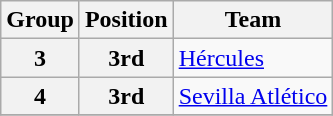<table class="wikitable">
<tr>
<th>Group</th>
<th>Position</th>
<th>Team</th>
</tr>
<tr>
<th>3</th>
<th>3rd</th>
<td><a href='#'>Hércules</a></td>
</tr>
<tr>
<th>4</th>
<th>3rd</th>
<td><a href='#'>Sevilla Atlético</a></td>
</tr>
<tr>
</tr>
</table>
